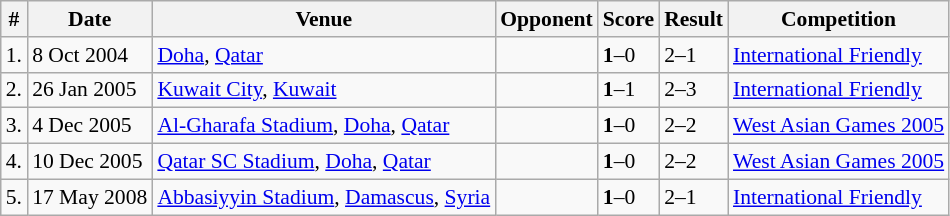<table class="wikitable" style="font-size:90%; text-align: left;">
<tr>
<th>#</th>
<th>Date</th>
<th>Venue</th>
<th>Opponent</th>
<th>Score</th>
<th>Result</th>
<th>Competition</th>
</tr>
<tr>
<td>1.</td>
<td>8 Oct 2004</td>
<td><a href='#'>Doha</a>, <a href='#'>Qatar</a></td>
<td></td>
<td><strong>1</strong>–0</td>
<td>2–1</td>
<td><a href='#'>International Friendly</a></td>
</tr>
<tr>
<td>2.</td>
<td>26 Jan 2005</td>
<td><a href='#'>Kuwait City</a>, <a href='#'>Kuwait</a></td>
<td></td>
<td><strong>1</strong>–1</td>
<td>2–3</td>
<td><a href='#'>International Friendly</a></td>
</tr>
<tr>
<td>3.</td>
<td>4 Dec 2005</td>
<td><a href='#'>Al-Gharafa Stadium</a>, <a href='#'>Doha</a>, <a href='#'>Qatar</a></td>
<td></td>
<td><strong>1</strong>–0</td>
<td>2–2</td>
<td><a href='#'>West Asian Games 2005</a></td>
</tr>
<tr>
<td>4.</td>
<td>10 Dec 2005</td>
<td><a href='#'>Qatar SC Stadium</a>, <a href='#'>Doha</a>, <a href='#'>Qatar</a></td>
<td></td>
<td><strong>1</strong>–0</td>
<td>2–2</td>
<td><a href='#'>West Asian Games 2005</a></td>
</tr>
<tr>
<td>5.</td>
<td>17 May 2008</td>
<td><a href='#'>Abbasiyyin Stadium</a>, <a href='#'>Damascus</a>, <a href='#'>Syria</a></td>
<td></td>
<td><strong>1</strong>–0</td>
<td>2–1</td>
<td><a href='#'>International Friendly</a></td>
</tr>
</table>
